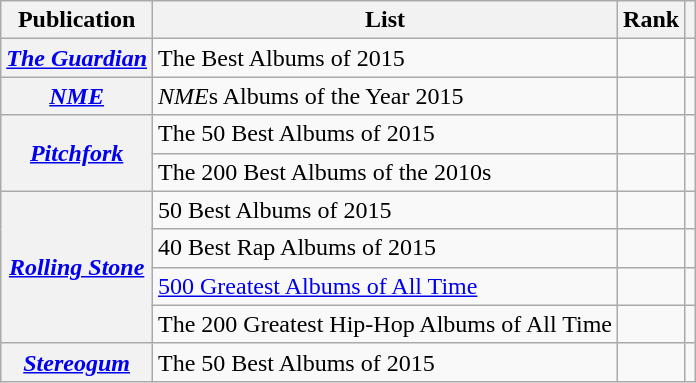<table class="wikitable sortable plainrowheaders" style="border:none; margin:0;">
<tr>
<th scope="col">Publication</th>
<th scope="col" class="unsortable">List</th>
<th scope="col" data-sort-type="number">Rank</th>
<th scope="col" class="unsortable"></th>
</tr>
<tr>
<th scope="row"><em><a href='#'>The Guardian</a></em></th>
<td>The Best Albums of 2015</td>
<td></td>
<td></td>
</tr>
<tr>
<th scope="row"><em><a href='#'>NME</a></em></th>
<td><em>NME</em>s Albums of the Year 2015</td>
<td></td>
<td></td>
</tr>
<tr>
<th scope="row" rowspan="2"><em><a href='#'>Pitchfork</a></em></th>
<td>The 50 Best Albums of 2015</td>
<td></td>
<td></td>
</tr>
<tr>
<td>The 200 Best Albums of the 2010s</td>
<td></td>
<td></td>
</tr>
<tr>
<th scope="row" rowspan="4"><em><a href='#'>Rolling Stone</a></em></th>
<td>50 Best Albums of 2015</td>
<td></td>
<td></td>
</tr>
<tr>
<td>40 Best Rap Albums of 2015</td>
<td></td>
<td></td>
</tr>
<tr>
<td><a href='#'>500 Greatest Albums of All Time</a></td>
<td></td>
<td></td>
</tr>
<tr>
<td>The 200 Greatest Hip-Hop Albums of All Time</td>
<td></td>
<td></td>
</tr>
<tr>
<th scope="row"><em><a href='#'>Stereogum</a></em></th>
<td>The 50 Best Albums of 2015</td>
<td></td>
<td></td>
</tr>
</table>
